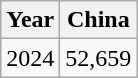<table class="wikitable">
<tr>
<th>Year</th>
<th>China</th>
</tr>
<tr>
<td>2024</td>
<td>52,659</td>
</tr>
</table>
